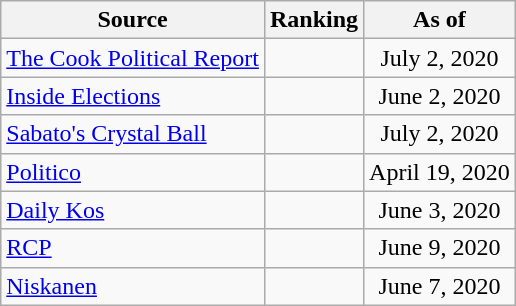<table class="wikitable" style="text-align:center">
<tr>
<th>Source</th>
<th>Ranking</th>
<th>As of</th>
</tr>
<tr>
<td align=left><a href='#'>The Cook Political Report</a></td>
<td></td>
<td>July 2, 2020</td>
</tr>
<tr>
<td align=left><a href='#'>Inside Elections</a></td>
<td></td>
<td>June 2, 2020</td>
</tr>
<tr>
<td align=left><a href='#'>Sabato's Crystal Ball</a></td>
<td></td>
<td>July 2, 2020</td>
</tr>
<tr>
<td align="left"><a href='#'>Politico</a></td>
<td></td>
<td>April 19, 2020</td>
</tr>
<tr>
<td align="left"><a href='#'>Daily Kos</a></td>
<td></td>
<td>June 3, 2020</td>
</tr>
<tr>
<td align="left"><a href='#'>RCP</a></td>
<td></td>
<td>June 9, 2020</td>
</tr>
<tr>
<td align="left"><a href='#'>Niskanen</a></td>
<td></td>
<td>June 7, 2020</td>
</tr>
</table>
